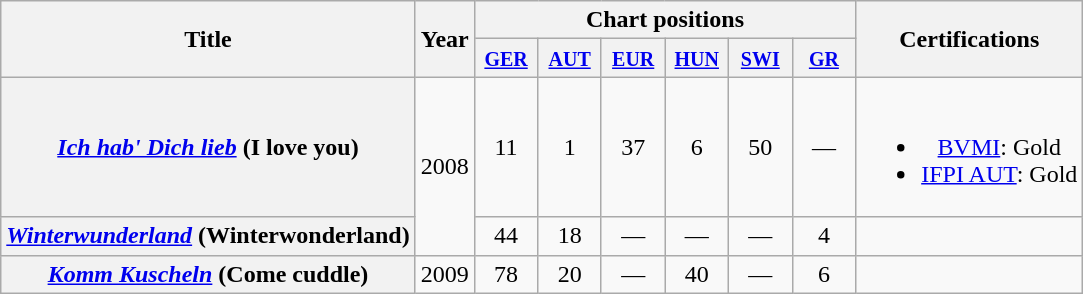<table class="wikitable plainrowheaders" style="text-align:center">
<tr>
<th scope="col" rowspan="2">Title</th>
<th scope="col" rowspan="2">Year</th>
<th scope="col" colspan="6">Chart positions</th>
<th rowspan="2" scope="col">Certifications</th>
</tr>
<tr>
<th width="35"><small><a href='#'>GER</a></small><br></th>
<th width="35"><small><a href='#'>AUT</a></small><br></th>
<th width="35"><small><a href='#'>EUR</a></small><br></th>
<th width="35"><small><a href='#'>HUN</a></small><br></th>
<th width="35"><small><a href='#'>SWI</a></small><br></th>
<th width="35"><small><a href='#'>GR</a></small><br></th>
</tr>
<tr>
<th scope="row"><em><a href='#'>Ich hab' Dich lieb</a></em> (I love you)</th>
<td rowspan="2">2008</td>
<td>11</td>
<td>1</td>
<td>37</td>
<td>6</td>
<td>50</td>
<td>—</td>
<td><br><ul><li><a href='#'>BVMI</a>: Gold</li><li><a href='#'>IFPI AUT</a>: Gold</li></ul></td>
</tr>
<tr>
<th scope="row"><em><a href='#'>Winterwunderland</a></em> (Winterwonderland)</th>
<td>44</td>
<td>18</td>
<td>—</td>
<td>—</td>
<td>—</td>
<td>4</td>
<td></td>
</tr>
<tr>
<th scope="row"><em><a href='#'>Komm Kuscheln</a></em> (Come cuddle)</th>
<td>2009</td>
<td>78</td>
<td>20</td>
<td>—</td>
<td>40</td>
<td>—</td>
<td>6</td>
<td></td>
</tr>
</table>
